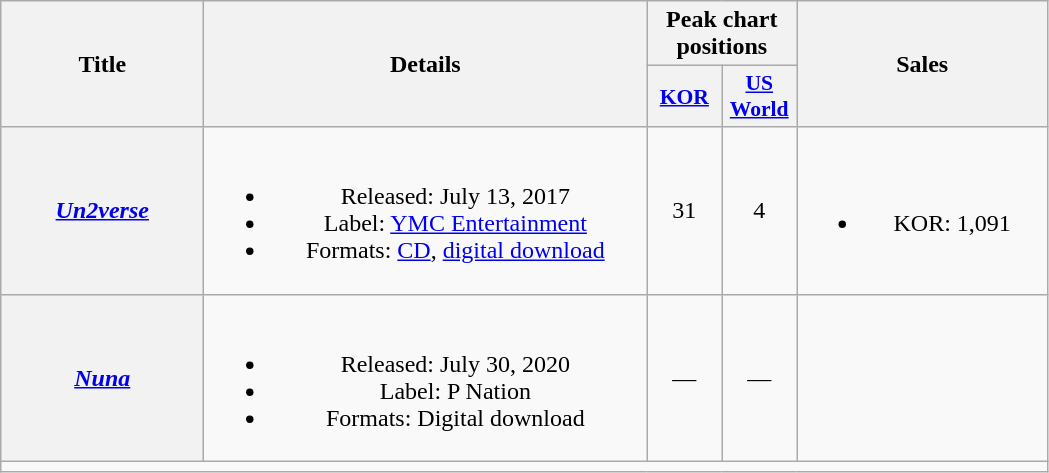<table class="wikitable plainrowheaders" style="text-align:center;">
<tr>
<th scope="col" rowspan="2" style="width:08em;">Title</th>
<th scope="col" rowspan="2" style="width:18em;">Details</th>
<th colspan="2">Peak chart positions</th>
<th scope="col" rowspan="2" style="width:10em;">Sales</th>
</tr>
<tr>
<th scope="col" style="width:3em;font-size:90%;"><a href='#'>KOR</a><br></th>
<th scope="col" style="width:3em;font-size:90%;"><a href='#'>US<br>World</a><br></th>
</tr>
<tr>
<th scope="row"><em><a href='#'>Un2verse</a></em></th>
<td><br><ul><li>Released: July 13, 2017</li><li>Label: <a href='#'>YMC Entertainment</a></li><li>Formats: <a href='#'>CD</a>, <a href='#'>digital download</a></li></ul></td>
<td>31</td>
<td>4</td>
<td><br><ul><li>KOR: 1,091</li></ul></td>
</tr>
<tr>
<th scope="row"><em><a href='#'>Nuna</a></em></th>
<td><br><ul><li>Released: July 30, 2020</li><li>Label: P Nation</li><li>Formats: Digital download</li></ul></td>
<td>—</td>
<td>—</td>
<td></td>
</tr>
<tr>
<td colspan="5"></td>
</tr>
</table>
